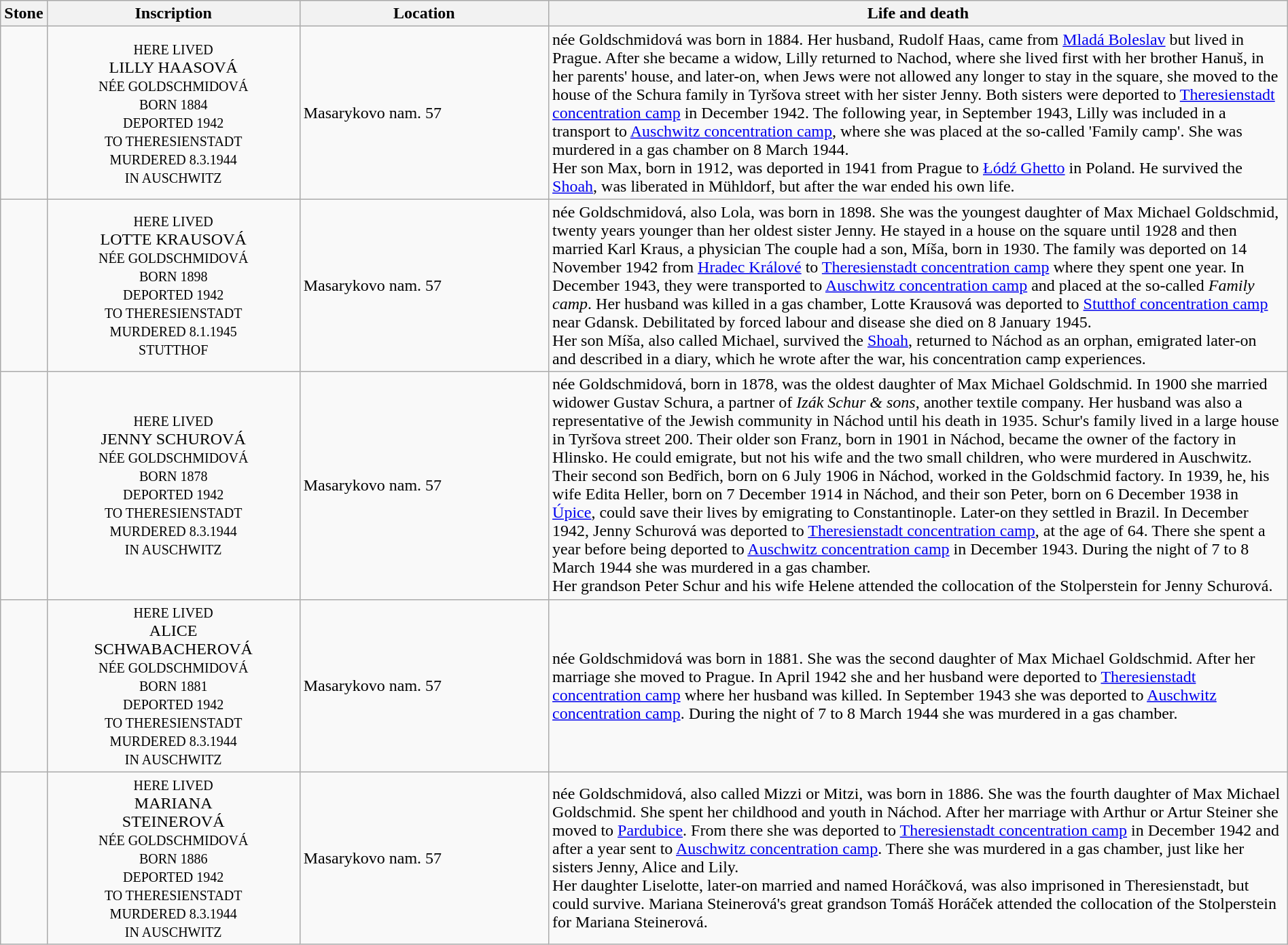<table class="wikitable sortable toptextcells" style="width:100%">
<tr>
<th class="hintergrundfarbe6 unsortable" width="120px">Stone</th>
<th class="hintergrundfarbe6 unsortable" style ="width:20%;">Inscription</th>
<th class="hintergrundfarbe6" data-sort-type="text" style ="width:20%;">Location</th>
<th class="hintergrundfarbe6" style="width:100%;">Life and death</th>
</tr>
<tr>
<td></td>
<td style="text-align:center"><div><small>HERE LIVED</small><br>LILLY HAASOVÁ<br><small>NÉE GOLDSCHMIDOVÁ<br>BORN 1884<br>DEPORTED 1942<br>TO THERESIENSTADT<br>MURDERED 8.3.1944<br>IN AUSCHWITZ</small></div></td>
<td>Masarykovo nam. 57<br></td>
<td><strong></strong> née Goldschmidová was born in 1884. Her husband, Rudolf Haas, came from <a href='#'>Mladá Boleslav</a> but lived in Prague. After she became a widow, Lilly returned to Nachod, where she lived first with her brother Hanuš, in her parents' house, and later-on, when Jews were not allowed any longer to stay in the square, she moved to the house of the Schura family in Tyršova street with her sister Jenny. Both sisters were deported to <a href='#'>Theresienstadt concentration camp</a> in December 1942. The following year, in September 1943, Lilly was included in a transport to <a href='#'>Auschwitz concentration camp</a>, where she was placed at the so-called 'Family camp'. She was murdered in a gas chamber on 8 March 1944.<br>Her son Max, born in 1912, was deported in 1941 from Prague to <a href='#'>Łódź Ghetto</a> in Poland. He survived the <a href='#'>Shoah</a>, was liberated in Mühldorf, but after the war ended his own life.</td>
</tr>
<tr>
<td></td>
<td style="text-align:center"><div><small>HERE LIVED</small><br>LOTTE KRAUSOVÁ<br><small>NÉE GOLDSCHMIDOVÁ<br>BORN 1898<br>DEPORTED 1942<br>TO THERESIENSTADT<br>MURDERED 8.1.1945<br>STUTTHOF</small></div></td>
<td>Masarykovo nam. 57<br></td>
<td><strong></strong> née Goldschmidová, also Lola, was born in 1898. She was the youngest daughter of Max Michael Goldschmid, twenty years younger than her oldest sister Jenny. He stayed in a house on the square until 1928 and then married Karl Kraus, a physician The couple had a son, Míša, born in 1930. The family was deported on 14 November 1942 from <a href='#'>Hradec Králové</a> to <a href='#'>Theresienstadt concentration camp</a> where they spent one year. In December 1943, they were transported to <a href='#'>Auschwitz concentration camp</a> and placed at the so-called <em>Family camp</em>. Her husband was killed in a gas chamber, Lotte Krausová was deported to <a href='#'>Stutthof concentration camp</a> near Gdansk. Debilitated by forced labour and disease she died on 8 January 1945.<br>Her son Míša, also called Michael, survived the <a href='#'>Shoah</a>, returned to Náchod as an orphan, emigrated later-on and described in a diary, which he wrote after the war, his concentration camp experiences.</td>
</tr>
<tr>
<td></td>
<td style="text-align:center"><div><small>HERE LIVED</small><br>JENNY SCHUROVÁ<br><small>NÉE GOLDSCHMIDOVÁ<br>BORN 1878<br>DEPORTED 1942<br>TO THERESIENSTADT<br>MURDERED 8.3.1944<br>IN AUSCHWITZ</small></div></td>
<td>Masarykovo nam. 57<br></td>
<td><strong></strong> née Goldschmidová, born in 1878, was the oldest daughter of Max Michael Goldschmid. In 1900 she married widower Gustav Schura, a partner of <em>Izák Schur & sons</em>, another textile company. Her husband was also a representative of the Jewish community in Náchod until his death in 1935. Schur's family lived in a large house in Tyršova street 200. Their older son Franz, born in 1901 in Náchod, became the owner of the factory in Hlinsko. He could emigrate, but not his wife and the two small children, who were murdered in Auschwitz. Their second son Bedřich, born on 6 July 1906 in Náchod, worked in the Goldschmid factory. In 1939, he, his wife Edita Heller, born on 7 December 1914 in Náchod, and their son Peter, born on 6 December 1938 in <a href='#'>Úpice</a>, could save their lives by emigrating to Constantinople. Later-on they settled in Brazil. In December 1942, Jenny Schurová was deported to <a href='#'>Theresienstadt concentration camp</a>, at the age of 64. There she spent a year before being deported to <a href='#'>Auschwitz concentration camp</a> in December 1943. During the night of 7 to 8 March 1944 she was murdered in a gas chamber.<br>Her grandson Peter Schur and his wife Helene attended the collocation of the Stolperstein for Jenny Schurová.</td>
</tr>
<tr>
<td></td>
<td style="text-align:center"><div><small>HERE LIVED</small><br>ALICE<br>SCHWABACHEROVÁ<br><small>NÉE GOLDSCHMIDOVÁ<br>BORN 1881<br>DEPORTED 1942<br>TO THERESIENSTADT<br>MURDERED 8.3.1944<br>IN AUSCHWITZ</small></div></td>
<td>Masarykovo nam. 57<br></td>
<td><strong></strong> née Goldschmidová was born in 1881. She was the second daughter of Max Michael Goldschmid. After her marriage she moved to Prague. In April 1942 she and her husband were deported to <a href='#'>Theresienstadt concentration camp</a> where her husband was killed. In September 1943 she was deported to <a href='#'>Auschwitz concentration camp</a>. During the night of 7 to 8 March 1944 she was murdered in a gas chamber.</td>
</tr>
<tr>
<td></td>
<td style="text-align:center"><div><small>HERE LIVED</small><br>MARIANA<br>STEINEROVÁ<br><small>NÉE GOLDSCHMIDOVÁ<br>BORN 1886<br>DEPORTED 1942<br>TO THERESIENSTADT<br>MURDERED 8.3.1944<br>IN AUSCHWITZ</small></div></td>
<td>Masarykovo nam. 57<br></td>
<td><strong></strong> née Goldschmidová, also called Mizzi or Mitzi, was born in 1886. She was the fourth daughter of Max Michael Goldschmid. She spent her childhood and youth in Náchod. After her marriage with Arthur or Artur Steiner she moved to <a href='#'>Pardubice</a>. From there she was deported to <a href='#'>Theresienstadt concentration camp</a> in December 1942 and after a year sent to <a href='#'>Auschwitz concentration camp</a>. There she was murdered in a gas chamber, just like her sisters Jenny, Alice and Lily.<br>Her daughter Liselotte, later-on married and named Horáčková, was also imprisoned in Theresienstadt, but could survive. Mariana Steinerová's great grandson Tomáš Horáček attended the collocation of the Stolperstein for Mariana Steinerová.</td>
</tr>
</table>
